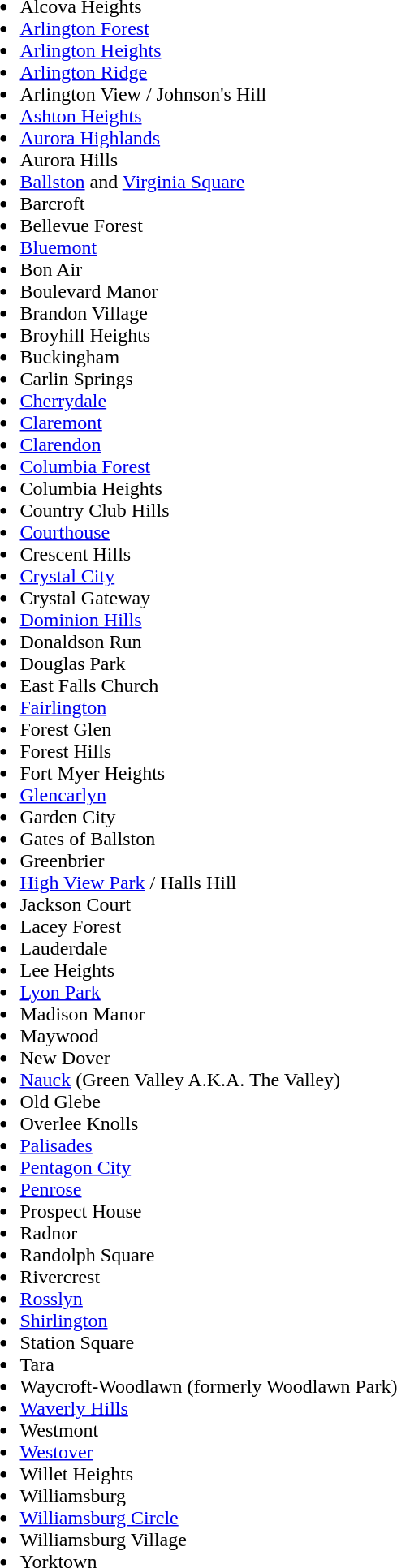<table border="0">
<tr>
<td valign="top"><br><ul><li>Alcova Heights</li><li><a href='#'>Arlington Forest</a></li><li><a href='#'>Arlington Heights</a></li><li><a href='#'>Arlington Ridge</a></li><li>Arlington View / Johnson's Hill</li><li><a href='#'>Ashton Heights</a></li><li><a href='#'>Aurora Highlands</a></li><li>Aurora Hills</li><li><a href='#'>Ballston</a> and <a href='#'>Virginia Square</a> </li><li>Barcroft</li><li>Bellevue Forest</li><li><a href='#'>Bluemont</a></li><li>Bon Air</li><li>Boulevard Manor</li><li>Brandon Village</li><li>Broyhill Heights</li><li>Buckingham</li><li>Carlin Springs</li><li><a href='#'>Cherrydale</a></li><li><a href='#'>Claremont</a></li><li><a href='#'>Clarendon</a></li><li><a href='#'>Columbia Forest</a></li><li>Columbia Heights</li><li>Country Club Hills</li><li><a href='#'>Courthouse</a></li><li>Crescent Hills</li><li><a href='#'>Crystal City</a></li><li>Crystal Gateway</li><li><a href='#'>Dominion Hills</a></li><li>Donaldson Run</li><li>Douglas Park</li><li>East Falls Church</li><li><a href='#'>Fairlington</a></li><li>Forest Glen</li><li>Forest Hills</li><li>Fort Myer Heights</li><li><a href='#'>Glencarlyn</a></li><li>Garden City</li><li>Gates of Ballston</li><li>Greenbrier</li><li><a href='#'>High View Park</a> / Halls Hill</li><li>Jackson Court</li><li>Lacey Forest</li><li>Lauderdale</li><li>Lee Heights</li><li><a href='#'>Lyon Park</a></li><li>Madison Manor</li><li>Maywood</li><li>New Dover</li><li><a href='#'>Nauck</a> (Green Valley A.K.A. The Valley)</li><li>Old Glebe</li><li>Overlee Knolls</li><li><a href='#'>Palisades</a></li><li><a href='#'>Pentagon City</a></li><li><a href='#'>Penrose</a></li><li>Prospect House</li><li>Radnor</li><li>Randolph Square</li><li>Rivercrest</li><li><a href='#'>Rosslyn</a></li><li><a href='#'>Shirlington</a></li><li>Station Square</li><li>Tara</li><li>Waycroft-Woodlawn (formerly Woodlawn Park)</li><li><a href='#'>Waverly Hills</a></li><li>Westmont</li><li><a href='#'>Westover</a></li><li>Willet Heights</li><li>Williamsburg</li><li><a href='#'>Williamsburg Circle</a></li><li>Williamsburg Village</li><li>Yorktown</li></ul></td>
</tr>
</table>
